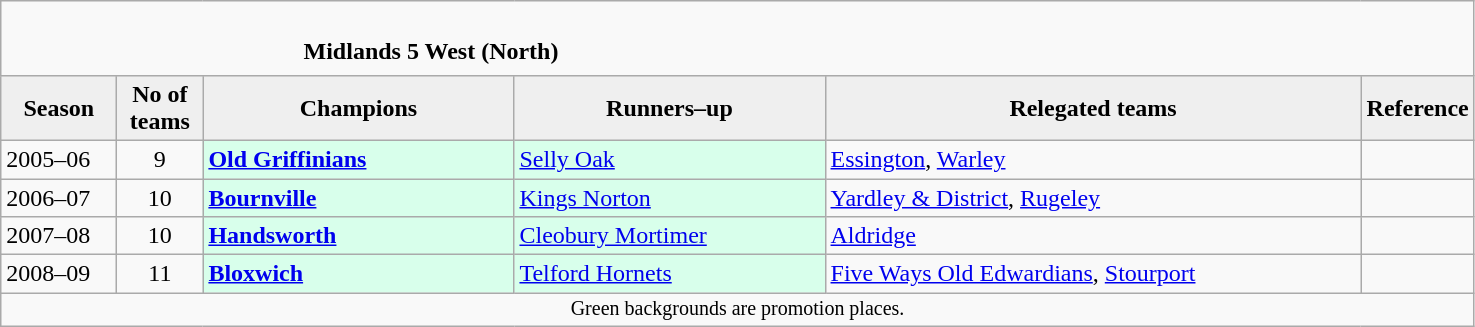<table class="wikitable" style="text-align: left;">
<tr>
<td colspan="11" cellpadding="0" cellspacing="0"><br><table border="0" style="width:100%;" cellpadding="0" cellspacing="0">
<tr>
<td style="width:20%; border:0;"></td>
<td style="border:0;"><strong>Midlands 5 West (North)</strong></td>
<td style="width:20%; border:0;"></td>
</tr>
</table>
</td>
</tr>
<tr>
<th style="background:#efefef; width:70px;">Season</th>
<th style="background:#efefef; width:50px;">No of teams</th>
<th style="background:#efefef; width:200px;">Champions</th>
<th style="background:#efefef; width:200px;">Runners–up</th>
<th style="background:#efefef; width:350px;">Relegated teams</th>
<th style="background:#efefef; width:50px;">Reference</th>
</tr>
<tr align=left>
<td>2005–06</td>
<td style="text-align: center;">9</td>
<td style="background:#d8ffeb;"><strong><a href='#'>Old Griffinians</a></strong></td>
<td style="background:#d8ffeb;"><a href='#'>Selly Oak</a></td>
<td><a href='#'>Essington</a>, <a href='#'>Warley</a></td>
<td></td>
</tr>
<tr>
<td>2006–07</td>
<td style="text-align: center;">10</td>
<td style="background:#d8ffeb;"><strong><a href='#'>Bournville</a></strong></td>
<td style="background:#d8ffeb;"><a href='#'>Kings Norton</a></td>
<td><a href='#'>Yardley & District</a>, <a href='#'>Rugeley</a></td>
<td></td>
</tr>
<tr>
<td>2007–08</td>
<td style="text-align: center;">10</td>
<td style="background:#d8ffeb;"><strong><a href='#'>Handsworth</a></strong></td>
<td style="background:#d8ffeb;"><a href='#'>Cleobury Mortimer</a></td>
<td><a href='#'>Aldridge</a></td>
<td></td>
</tr>
<tr>
<td>2008–09</td>
<td style="text-align: center;">11</td>
<td style="background:#d8ffeb;"><strong><a href='#'>Bloxwich</a></strong></td>
<td style="background:#d8ffeb;"><a href='#'>Telford Hornets</a></td>
<td><a href='#'>Five Ways Old Edwardians</a>, <a href='#'>Stourport</a></td>
<td></td>
</tr>
<tr>
<td colspan="15"  style="border:0; font-size:smaller; text-align:center;">Green backgrounds are promotion places.</td>
</tr>
</table>
